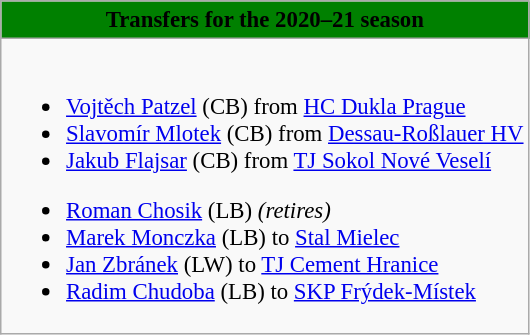<table class="wikitable collapsible collapsed" style="font-size:95%">
<tr>
<th style="color:#000000; background:green"> <strong>Transfers for the 2020–21 season</strong></th>
</tr>
<tr>
<td><br>
<ul><li> <a href='#'>Vojtěch Patzel</a> (CB) from  <a href='#'>HC Dukla Prague</a></li><li> <a href='#'>Slavomír Mlotek</a> (CB) from  <a href='#'>Dessau-Roßlauer HV</a></li><li> <a href='#'>Jakub Flajsar</a> (CB) from  <a href='#'>TJ Sokol Nové Veselí</a></li></ul><ul><li> <a href='#'>Roman Chosik</a> (LB) <em>(retires)</em></li><li> <a href='#'>Marek Monczka</a> (LB) to  <a href='#'>Stal Mielec</a></li><li> <a href='#'>Jan Zbránek</a> (LW) to  <a href='#'>TJ Cement Hranice</a></li><li> <a href='#'>Radim Chudoba</a> (LB) to  <a href='#'>SKP Frýdek-Místek</a></li></ul></td>
</tr>
</table>
